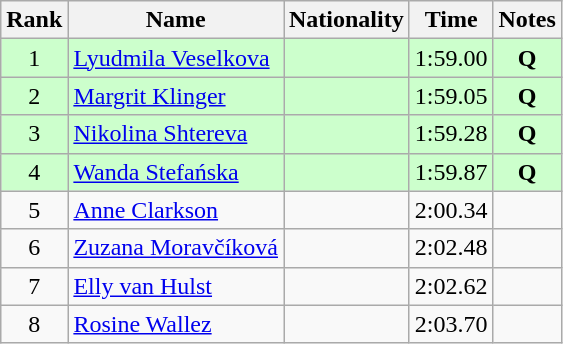<table class="wikitable sortable" style="text-align:center">
<tr>
<th>Rank</th>
<th>Name</th>
<th>Nationality</th>
<th>Time</th>
<th>Notes</th>
</tr>
<tr bgcolor=ccffcc>
<td>1</td>
<td align=left><a href='#'>Lyudmila Veselkova</a></td>
<td align=left></td>
<td>1:59.00</td>
<td><strong>Q</strong></td>
</tr>
<tr bgcolor=ccffcc>
<td>2</td>
<td align=left><a href='#'>Margrit Klinger</a></td>
<td align=left></td>
<td>1:59.05</td>
<td><strong>Q</strong></td>
</tr>
<tr bgcolor=ccffcc>
<td>3</td>
<td align=left><a href='#'>Nikolina Shtereva</a></td>
<td align=left></td>
<td>1:59.28</td>
<td><strong>Q</strong></td>
</tr>
<tr bgcolor=ccffcc>
<td>4</td>
<td align=left><a href='#'>Wanda Stefańska</a></td>
<td align=left></td>
<td>1:59.87</td>
<td><strong>Q</strong></td>
</tr>
<tr>
<td>5</td>
<td align=left><a href='#'>Anne Clarkson</a></td>
<td align=left></td>
<td>2:00.34</td>
<td></td>
</tr>
<tr>
<td>6</td>
<td align=left><a href='#'>Zuzana Moravčíková</a></td>
<td align=left></td>
<td>2:02.48</td>
<td></td>
</tr>
<tr>
<td>7</td>
<td align=left><a href='#'>Elly van Hulst</a></td>
<td align=left></td>
<td>2:02.62</td>
<td></td>
</tr>
<tr>
<td>8</td>
<td align=left><a href='#'>Rosine Wallez</a></td>
<td align=left></td>
<td>2:03.70</td>
<td></td>
</tr>
</table>
